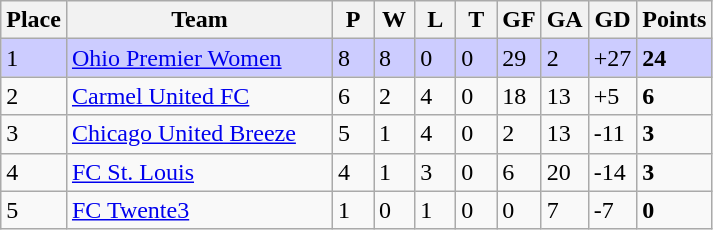<table class="wikitable">
<tr>
<th>Place</th>
<th width="170">Team</th>
<th width="20">P</th>
<th width="20">W</th>
<th width="20">L</th>
<th width="20">T</th>
<th width="20">GF</th>
<th width="20">GA</th>
<th width="25">GD</th>
<th>Points</th>
</tr>
<tr bgcolor=#ccccff>
<td>1</td>
<td><a href='#'>Ohio Premier Women</a></td>
<td>8</td>
<td>8</td>
<td>0</td>
<td>0</td>
<td>29</td>
<td>2</td>
<td>+27</td>
<td><strong>24</strong></td>
</tr>
<tr>
<td>2</td>
<td><a href='#'>Carmel United FC</a></td>
<td>6</td>
<td>2</td>
<td>4</td>
<td>0</td>
<td>18</td>
<td>13</td>
<td>+5</td>
<td><strong>6</strong></td>
</tr>
<tr>
<td>3</td>
<td><a href='#'>Chicago United Breeze</a></td>
<td>5</td>
<td>1</td>
<td>4</td>
<td>0</td>
<td>2</td>
<td>13</td>
<td>-11</td>
<td><strong>3</strong></td>
</tr>
<tr>
<td>4</td>
<td><a href='#'>FC St. Louis</a></td>
<td>4</td>
<td>1</td>
<td>3</td>
<td>0</td>
<td>6</td>
<td>20</td>
<td>-14</td>
<td><strong>3</strong></td>
</tr>
<tr>
<td>5</td>
<td><a href='#'>FC Twente3</a></td>
<td>1</td>
<td>0</td>
<td>1</td>
<td>0</td>
<td>0</td>
<td>7</td>
<td>-7</td>
<td><strong>0</strong></td>
</tr>
</table>
